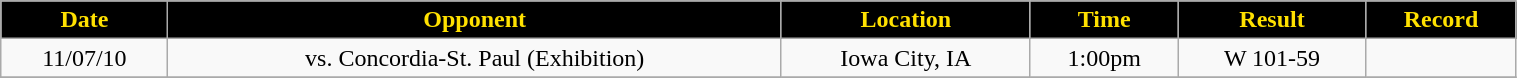<table class="wikitable" width="80%">
<tr align="center">
<th style=" background:black;color:#FFE100;">Date</th>
<th style=" background:black;color:#FFE100;">Opponent</th>
<th style=" background:black;color:#FFE100;">Location</th>
<th style=" background:black;color:#FFE100;">Time</th>
<th style=" background:black;color:#FFE100;">Result</th>
<th style=" background:black;color:#FFE100;">Record</th>
</tr>
<tr align="center" bgcolor="">
<td>11/07/10</td>
<td>vs. Concordia-St. Paul (Exhibition)</td>
<td>Iowa City, IA</td>
<td>1:00pm</td>
<td>W 101-59</td>
<td></td>
</tr>
<tr align="center" bgcolor="">
</tr>
</table>
